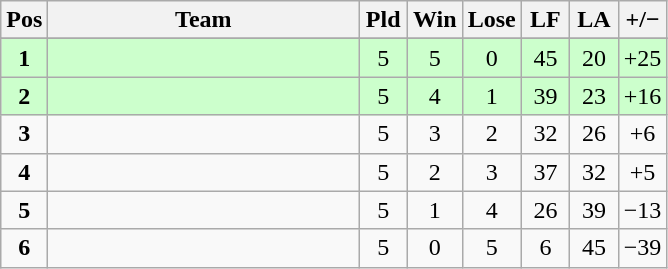<table class="wikitable" style="font-size: 100%">
<tr>
<th width=20>Pos</th>
<th width=200>Team</th>
<th width=25>Pld</th>
<th width=25>Win</th>
<th width=25>Lose</th>
<th width=25>LF</th>
<th width=25>LA</th>
<th width=25>+/−</th>
</tr>
<tr align=center style="background: #ccffcc;">
</tr>
<tr align=center style="background: #ccffcc;">
<td><strong>1</strong></td>
<td align="left"></td>
<td>5</td>
<td>5</td>
<td>0</td>
<td>45</td>
<td>20</td>
<td>+25</td>
</tr>
<tr align=center style="background: #ccffcc;">
<td><strong>2</strong></td>
<td align="left"></td>
<td>5</td>
<td>4</td>
<td>1</td>
<td>39</td>
<td>23</td>
<td>+16</td>
</tr>
<tr align=center>
<td><strong>3</strong></td>
<td align="left"></td>
<td>5</td>
<td>3</td>
<td>2</td>
<td>32</td>
<td>26</td>
<td>+6</td>
</tr>
<tr align=center>
<td><strong>4</strong></td>
<td align="left"></td>
<td>5</td>
<td>2</td>
<td>3</td>
<td>37</td>
<td>32</td>
<td>+5</td>
</tr>
<tr align=center>
<td><strong>5</strong></td>
<td align="left"></td>
<td>5</td>
<td>1</td>
<td>4</td>
<td>26</td>
<td>39</td>
<td>−13</td>
</tr>
<tr align=center>
<td><strong>6</strong></td>
<td align="left"></td>
<td>5</td>
<td>0</td>
<td>5</td>
<td>6</td>
<td>45</td>
<td>−39</td>
</tr>
</table>
